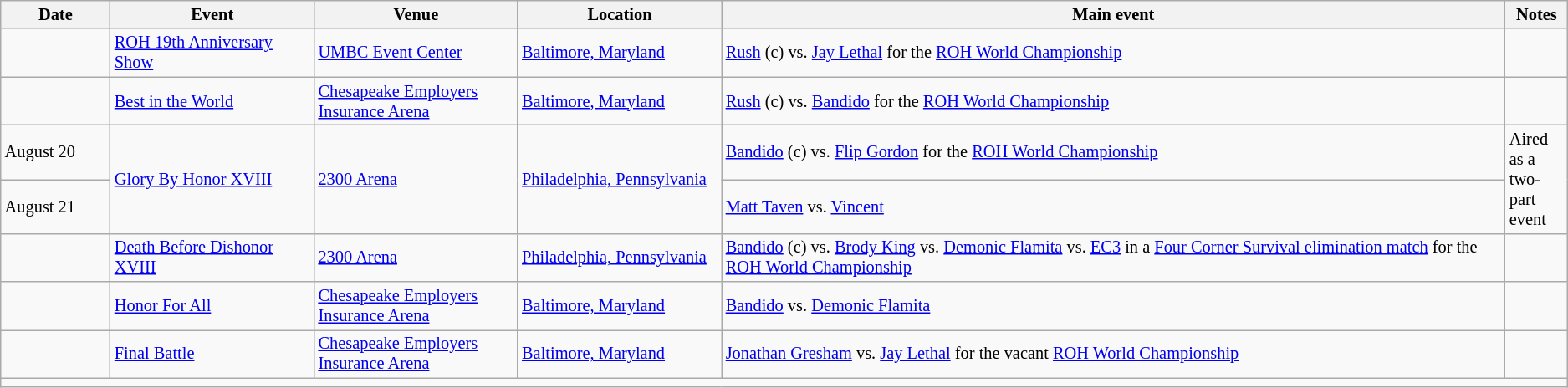<table class="sortable wikitable succession-box" style="font-size:85%;">
<tr>
<th width=7%>Date</th>
<th width=13%>Event</th>
<th width=13%>Venue</th>
<th width=13%>Location</th>
<th width=50%>Main event</th>
<th width=13%>Notes</th>
</tr>
<tr>
<td></td>
<td><a href='#'>ROH 19th Anniversary Show</a></td>
<td><a href='#'>UMBC Event Center</a></td>
<td><a href='#'>Baltimore, Maryland</a></td>
<td><a href='#'>Rush</a> (c) vs. <a href='#'>Jay Lethal</a> for the <a href='#'>ROH World Championship</a></td>
<td></td>
</tr>
<tr>
<td></td>
<td><a href='#'>Best in the World</a></td>
<td><a href='#'>Chesapeake Employers Insurance Arena</a></td>
<td><a href='#'>Baltimore, Maryland</a></td>
<td><a href='#'>Rush</a> (c) vs. <a href='#'>Bandido</a> for the <a href='#'>ROH World Championship</a></td>
<td></td>
</tr>
<tr>
<td>August 20</td>
<td rowspan="2"><a href='#'>Glory By Honor XVIII</a></td>
<td rowspan="2"><a href='#'>2300 Arena</a></td>
<td rowspan="2"><a href='#'>Philadelphia, Pennsylvania</a></td>
<td><a href='#'>Bandido</a> (c) vs. <a href='#'>Flip Gordon</a> for the <a href='#'>ROH World Championship</a></td>
<td rowspan="2">Aired as a two-part event</td>
</tr>
<tr>
<td>August 21</td>
<td><a href='#'>Matt Taven</a> vs. <a href='#'>Vincent</a></td>
</tr>
<tr>
<td></td>
<td><a href='#'>Death Before Dishonor XVIII</a></td>
<td><a href='#'>2300 Arena</a></td>
<td><a href='#'>Philadelphia, Pennsylvania</a></td>
<td><a href='#'>Bandido</a> (c) vs. <a href='#'>Brody King</a> vs. <a href='#'>Demonic Flamita</a> vs. <a href='#'>EC3</a> in a <a href='#'>Four Corner Survival elimination match</a> for the <a href='#'>ROH World Championship</a></td>
<td></td>
</tr>
<tr>
<td></td>
<td><a href='#'>Honor For All</a></td>
<td><a href='#'>Chesapeake Employers Insurance Arena</a></td>
<td><a href='#'>Baltimore, Maryland</a></td>
<td><a href='#'>Bandido</a> vs. <a href='#'>Demonic Flamita</a></td>
<td></td>
</tr>
<tr>
<td></td>
<td><a href='#'>Final Battle</a></td>
<td><a href='#'>Chesapeake Employers Insurance Arena</a></td>
<td><a href='#'>Baltimore, Maryland</a></td>
<td><a href='#'>Jonathan Gresham</a> vs. <a href='#'>Jay Lethal</a> for the vacant <a href='#'>ROH World Championship</a></td>
<td></td>
</tr>
<tr>
<td colspan="6"></td>
</tr>
</table>
